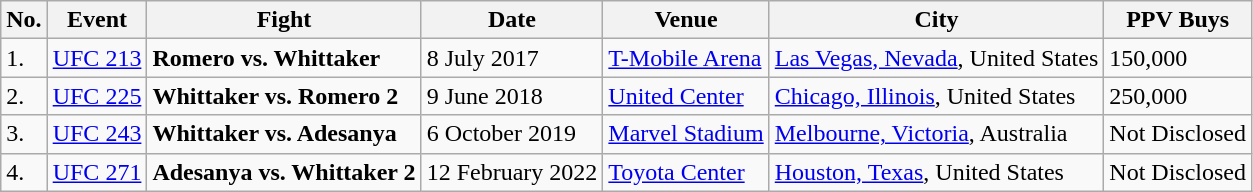<table class="wikitable">
<tr>
<th>No.</th>
<th>Event</th>
<th>Fight</th>
<th>Date</th>
<th>Venue</th>
<th>City</th>
<th>PPV Buys</th>
</tr>
<tr>
<td>1.</td>
<td><a href='#'>UFC 213</a></td>
<td><strong>Romero vs. Whittaker</strong></td>
<td>8 July 2017</td>
<td><a href='#'>T-Mobile Arena</a></td>
<td><a href='#'>Las Vegas, Nevada</a>, United States</td>
<td>150,000</td>
</tr>
<tr>
<td>2.</td>
<td><a href='#'>UFC 225</a></td>
<td><strong>Whittaker vs. Romero 2</strong></td>
<td>9 June 2018</td>
<td><a href='#'>United Center</a></td>
<td><a href='#'>Chicago, Illinois</a>, United States</td>
<td>250,000</td>
</tr>
<tr>
<td>3.</td>
<td><a href='#'>UFC 243</a></td>
<td><strong>Whittaker vs. Adesanya</strong></td>
<td>6 October 2019</td>
<td><a href='#'>Marvel Stadium</a></td>
<td><a href='#'>Melbourne, Victoria</a>, Australia</td>
<td>Not Disclosed</td>
</tr>
<tr>
<td>4.</td>
<td><a href='#'>UFC 271</a></td>
<td><strong>Adesanya vs. Whittaker 2</strong></td>
<td>12 February 2022</td>
<td><a href='#'>Toyota Center</a></td>
<td><a href='#'>Houston, Texas</a>, United States</td>
<td>Not Disclosed</td>
</tr>
</table>
